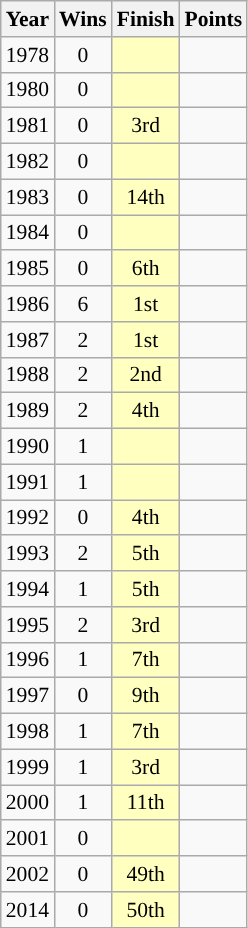<table class="wikitable" style="font-size: 90%;">
<tr>
<th>Year</th>
<th>Wins</th>
<th>Finish</th>
<th>Points</th>
</tr>
<tr>
<td>1978</td>
<td align=center>0</td>
<td align=center style="background:#FFFFBF;"></td>
<td align=center></td>
</tr>
<tr>
<td>1980</td>
<td align=center>0</td>
<td align=center style="background:#FFFFBF;"></td>
<td align=center></td>
</tr>
<tr>
<td>1981</td>
<td align=center>0</td>
<td align=center style="background:#FFFFBF;">3rd</td>
<td align=center></td>
</tr>
<tr>
<td>1982</td>
<td align=center>0</td>
<td align=center style="background:#FFFFBF;"></td>
<td align=center></td>
</tr>
<tr>
<td>1983</td>
<td align=center>0</td>
<td align=center style="background:#FFFFBF;">14th</td>
<td align=center></td>
</tr>
<tr>
<td>1984</td>
<td align=center>0</td>
<td align=center style="background:#FFFFBF;"></td>
<td align=center></td>
</tr>
<tr>
<td>1985</td>
<td align=center>0</td>
<td align=center style="background:#FFFFBF;">6th</td>
<td align=center></td>
</tr>
<tr>
<td>1986</td>
<td align=center>6</td>
<td align=center style="background:#FFFFBF;">1st</td>
<td align=center></td>
</tr>
<tr>
<td>1987</td>
<td align=center>2</td>
<td align=center style="background:#FFFFBF;">1st</td>
<td align=center></td>
</tr>
<tr>
<td>1988</td>
<td align=center>2</td>
<td align=center style="background:#FFFFBF;">2nd</td>
<td align=center></td>
</tr>
<tr>
<td>1989</td>
<td align=center>2</td>
<td align=center style="background:#FFFFBF;">4th</td>
<td align=center></td>
</tr>
<tr>
<td>1990</td>
<td align=center>1</td>
<td align=center style="background:#FFFFBF;"></td>
<td align=center></td>
</tr>
<tr>
<td>1991</td>
<td align=center>1</td>
<td align=center style="background:#FFFFBF;"></td>
<td align=center></td>
</tr>
<tr>
<td>1992</td>
<td align=center>0</td>
<td align=center style="background:#FFFFBF;">4th</td>
<td align=center></td>
</tr>
<tr>
<td>1993</td>
<td align=center>2</td>
<td align=center style="background:#FFFFBF;">5th</td>
<td align=center></td>
</tr>
<tr>
<td>1994</td>
<td align=center>1</td>
<td align=center style="background:#FFFFBF;">5th</td>
<td align=center></td>
</tr>
<tr>
<td>1995</td>
<td align=center>2</td>
<td align=center style="background:#FFFFBF;">3rd</td>
<td align=center></td>
</tr>
<tr>
<td>1996</td>
<td align=center>1</td>
<td align=center style="background:#FFFFBF;">7th</td>
<td align=center></td>
</tr>
<tr>
<td>1997</td>
<td align=center>0</td>
<td align=center style="background:#FFFFBF;">9th</td>
<td align=center></td>
</tr>
<tr>
<td>1998</td>
<td align=center>1</td>
<td align=center style="background:#FFFFBF;">7th</td>
<td align=center></td>
</tr>
<tr>
<td>1999</td>
<td align=center>1</td>
<td align=center style="background:#FFFFBF;">3rd</td>
<td align=center></td>
</tr>
<tr>
<td>2000</td>
<td align=center>1</td>
<td align=center style="background:#FFFFBF;">11th</td>
<td align=center></td>
</tr>
<tr>
<td>2001</td>
<td align=center>0</td>
<td align=center style="background:#FFFFBF;"></td>
<td align=center></td>
</tr>
<tr>
<td>2002</td>
<td align=center>0</td>
<td align=center style="background:#FFFFBF;">49th</td>
<td align=center></td>
</tr>
<tr>
<td>2014</td>
<td align=center>0</td>
<td align=center style="background:#FFFFBF;">50th</td>
<td align=center></td>
</tr>
</table>
